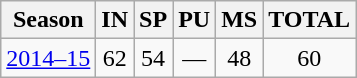<table class="wikitable sortable" style="text-align: center;">
<tr>
<th>Season</th>
<th>IN</th>
<th>SP</th>
<th>PU</th>
<th>MS</th>
<th>TOTAL</th>
</tr>
<tr>
<td><a href='#'>2014–15</a></td>
<td>62</td>
<td>54</td>
<td>—</td>
<td>48</td>
<td>60</td>
</tr>
</table>
